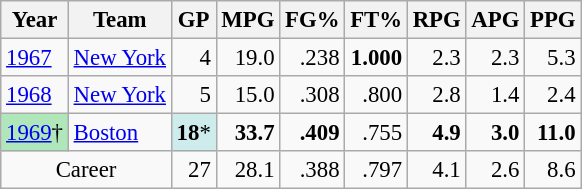<table class="wikitable sortable" style="font-size:95%; text-align:right;">
<tr>
<th>Year</th>
<th>Team</th>
<th>GP</th>
<th>MPG</th>
<th>FG%</th>
<th>FT%</th>
<th>RPG</th>
<th>APG</th>
<th>PPG</th>
</tr>
<tr>
<td style="text-align:left;"><a href='#'>1967</a></td>
<td style="text-align:left;"><a href='#'>New York</a></td>
<td>4</td>
<td>19.0</td>
<td>.238</td>
<td><strong>1.000</strong></td>
<td>2.3</td>
<td>2.3</td>
<td>5.3</td>
</tr>
<tr>
<td style="text-align:left;"><a href='#'>1968</a></td>
<td style="text-align:left;"><a href='#'>New York</a></td>
<td>5</td>
<td>15.0</td>
<td>.308</td>
<td>.800</td>
<td>2.8</td>
<td>1.4</td>
<td>2.4</td>
</tr>
<tr>
<td style="text-align:left;background:#afe6ba;"><a href='#'>1969</a>†</td>
<td style="text-align:left;"><a href='#'>Boston</a></td>
<td bgcolor="CFECEC"><strong>18</strong>*</td>
<td><strong>33.7</strong></td>
<td><strong>.409</strong></td>
<td>.755</td>
<td><strong>4.9</strong></td>
<td><strong>3.0</strong></td>
<td><strong>11.0</strong></td>
</tr>
<tr class="sortbottom">
<td style="text-align:center;" colspan="2">Career</td>
<td>27</td>
<td>28.1</td>
<td>.388</td>
<td>.797</td>
<td>4.1</td>
<td>2.6</td>
<td>8.6</td>
</tr>
</table>
